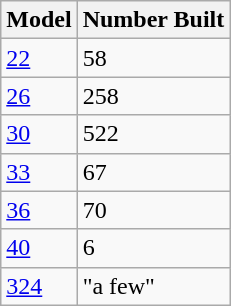<table class="wikitable" align="left" style="margin: 1em 1em 1em 1em;">
<tr>
<th>Model</th>
<th>Number Built</th>
</tr>
<tr>
<td><a href='#'>22</a></td>
<td>58</td>
</tr>
<tr>
<td><a href='#'>26</a></td>
<td>258</td>
</tr>
<tr>
<td><a href='#'>30</a></td>
<td>522</td>
</tr>
<tr>
<td><a href='#'>33</a></td>
<td>67</td>
</tr>
<tr>
<td><a href='#'>36</a></td>
<td>70</td>
</tr>
<tr>
<td><a href='#'>40</a></td>
<td>6</td>
</tr>
<tr>
<td><a href='#'>324</a></td>
<td>"a few"</td>
</tr>
</table>
